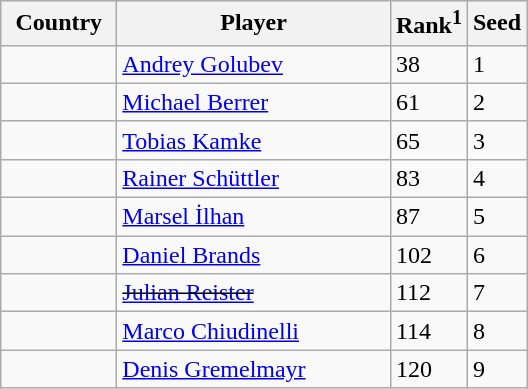<table class="sortable wikitable">
<tr>
<th width="70">Country</th>
<th width="175">Player</th>
<th>Rank<sup>1</sup></th>
<th>Seed</th>
</tr>
<tr>
<td></td>
<td><a href='#'>Andrey Golubev</a></td>
<td>38</td>
<td>1</td>
</tr>
<tr>
<td></td>
<td><a href='#'>Michael Berrer</a></td>
<td>61</td>
<td>2</td>
</tr>
<tr>
<td></td>
<td><a href='#'>Tobias Kamke</a></td>
<td>65</td>
<td>3</td>
</tr>
<tr>
<td></td>
<td><a href='#'>Rainer Schüttler</a></td>
<td>83</td>
<td>4</td>
</tr>
<tr>
<td></td>
<td><a href='#'>Marsel İlhan</a></td>
<td>87</td>
<td>5</td>
</tr>
<tr>
<td></td>
<td><a href='#'>Daniel Brands</a></td>
<td>102</td>
<td>6</td>
</tr>
<tr>
<td></td>
<td><s><a href='#'>Julian Reister</a></s></td>
<td>112</td>
<td>7</td>
</tr>
<tr>
<td></td>
<td><a href='#'>Marco Chiudinelli</a></td>
<td>114</td>
<td>8</td>
</tr>
<tr>
<td></td>
<td><a href='#'>Denis Gremelmayr</a></td>
<td>120</td>
<td>9</td>
</tr>
</table>
